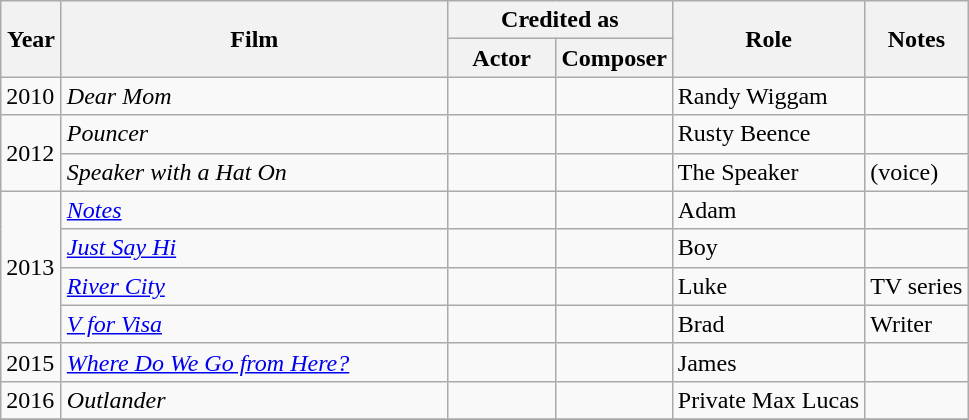<table class="wikitable sortable" style="margin-right: 0;">
<tr>
<th rowspan="2" style="width:33px;">Year</th>
<th rowspan="2" style="width:250px;">Film</th>
<th colspan="2">Credited as</th>
<th rowspan="2">Role</th>
<th rowspan="2">Notes</th>
</tr>
<tr>
<th style="width:65px;">Actor</th>
<th style="width:65px;">Composer</th>
</tr>
<tr>
<td>2010</td>
<td style="text-align:left"><em>Dear Mom</em></td>
<td></td>
<td></td>
<td>Randy Wiggam</td>
<td></td>
</tr>
<tr>
<td rowspan=2>2012</td>
<td style="text-align:left"><em>Pouncer</em></td>
<td></td>
<td></td>
<td>Rusty Beence</td>
<td></td>
</tr>
<tr>
<td style="text-align:left"><em>Speaker with a Hat On</em></td>
<td></td>
<td></td>
<td>The Speaker</td>
<td>(voice)</td>
</tr>
<tr>
<td rowspan=4>2013</td>
<td style="text-align:left"><em><a href='#'>Notes</a></em></td>
<td></td>
<td></td>
<td>Adam</td>
<td></td>
</tr>
<tr>
<td style="text-align:left"><em><a href='#'>Just Say Hi</a></em></td>
<td></td>
<td></td>
<td>Boy</td>
<td></td>
</tr>
<tr>
<td style="text-align:left"><em><a href='#'>River City</a></em></td>
<td></td>
<td></td>
<td>Luke</td>
<td>TV series</td>
</tr>
<tr>
<td style="text-align:left"><em><a href='#'>V for Visa</a></em></td>
<td></td>
<td></td>
<td>Brad</td>
<td>Writer</td>
</tr>
<tr>
<td rowspan=1>2015</td>
<td style="text-align:left"><em><a href='#'>Where Do We Go from Here?</a></em></td>
<td></td>
<td></td>
<td>James</td>
<td></td>
</tr>
<tr>
<td rowspan=1>2016</td>
<td style="text-align:left"><em>Outlander</em></td>
<td></td>
<td></td>
<td>Private Max Lucas</td>
<td></td>
</tr>
<tr>
</tr>
</table>
